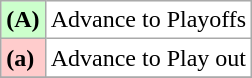<table class="wikitable">
<tr>
<td bgcolor="#ccffcc" width="20"><strong>(A)</strong></td>
<td bgcolor="#ffffff" align="left">Advance to Playoffs</td>
</tr>
<tr>
<td bgcolor="#FFCCCC" width="20"><strong>(a)</strong></td>
<td bgcolor="#ffffff" align="left">Advance to Play out</td>
</tr>
<tr>
</tr>
</table>
